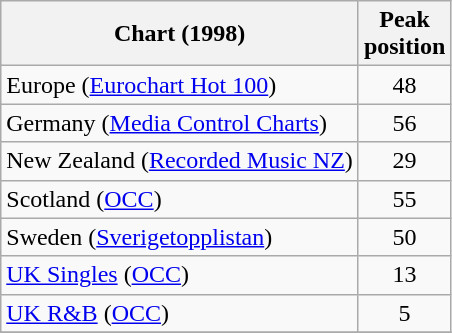<table class="wikitable sortable">
<tr>
<th scope="col">Chart (1998)</th>
<th scope="col">Peak<br>position</th>
</tr>
<tr>
<td>Europe (<a href='#'>Eurochart Hot 100</a>)</td>
<td style="text-align:center;">48</td>
</tr>
<tr>
<td>Germany (<a href='#'>Media Control Charts</a>)</td>
<td style="text-align:center;">56</td>
</tr>
<tr>
<td>New Zealand (<a href='#'>Recorded Music NZ</a>)</td>
<td style="text-align:center;">29</td>
</tr>
<tr>
<td>Scotland (<a href='#'>OCC</a>)</td>
<td style="text-align:center;">55</td>
</tr>
<tr>
<td>Sweden (<a href='#'>Sverigetopplistan</a>)</td>
<td style="text-align:center;">50</td>
</tr>
<tr>
<td><a href='#'>UK Singles</a> (<a href='#'>OCC</a>)</td>
<td style="text-align:center;">13</td>
</tr>
<tr>
<td><a href='#'>UK R&B</a> (<a href='#'>OCC</a>)</td>
<td style="text-align:center;">5</td>
</tr>
<tr>
</tr>
</table>
